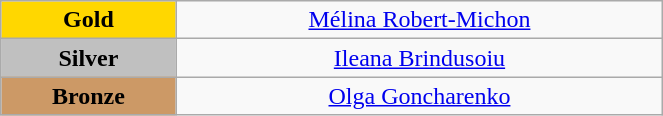<table class="wikitable" style="text-align:center; " width="35%">
<tr>
<td bgcolor="gold"><strong>Gold</strong></td>
<td><a href='#'>Mélina Robert-Michon</a><br>  <small><em></em></small></td>
</tr>
<tr>
<td bgcolor="silver"><strong>Silver</strong></td>
<td><a href='#'>Ileana Brindusoiu</a><br>  <small><em></em></small></td>
</tr>
<tr>
<td bgcolor="CC9966"><strong>Bronze</strong></td>
<td><a href='#'>Olga Goncharenko</a><br>  <small><em></em></small></td>
</tr>
</table>
